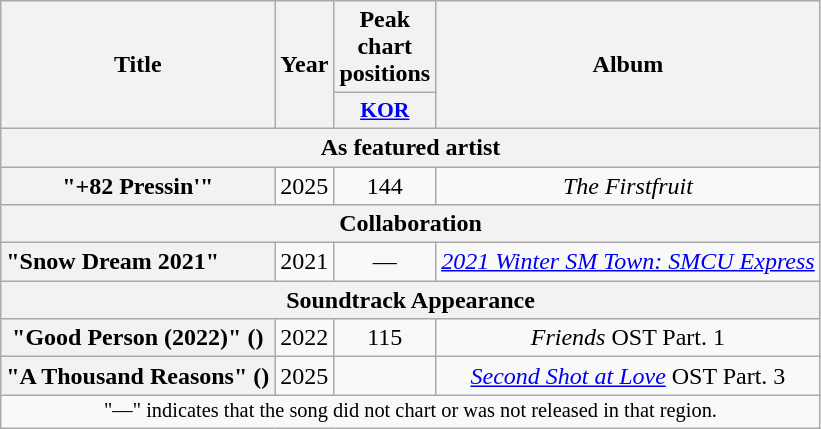<table class="wikitable plainrowheaders" style="text-align:center">
<tr>
<th scope="col" rowspan="2">Title</th>
<th scope="col" rowspan="2">Year</th>
<th scope="col" colspan="1">Peak chart positions</th>
<th scope="col" rowspan="2">Album</th>
</tr>
<tr>
<th scope="col" style="width:3em;font-size:90%"><a href='#'>KOR</a><br></th>
</tr>
<tr>
<th colspan="4">As featured artist</th>
</tr>
<tr>
<th scope="row">"+82 Pressin'" <br></th>
<td>2025</td>
<td>144</td>
<td><em>The Firstfruit</em></td>
</tr>
<tr>
<th colspan="4">Collaboration</th>
</tr>
<tr>
<th scope="row" style="text-align: left">"Snow Dream 2021" <br></th>
<td>2021</td>
<td>—</td>
<td><em><a href='#'>2021 Winter SM Town: SMCU Express</a></em></td>
</tr>
<tr>
<th colspan="4">Soundtrack Appearance</th>
</tr>
<tr>
<th scope="row">"Good Person (2022)" ()</th>
<td>2022</td>
<td>115</td>
<td><em>Friends</em> OST Part. 1</td>
</tr>
<tr>
<th scope="row">"A Thousand Reasons" ()</th>
<td>2025</td>
<td></td>
<td><em><a href='#'>Second Shot at Love</a></em> OST Part. 3</td>
</tr>
<tr>
<td colspan="7" style="text-align:center; font-size:85%">"—" indicates that the song did not chart or was not released in that region.</td>
</tr>
</table>
